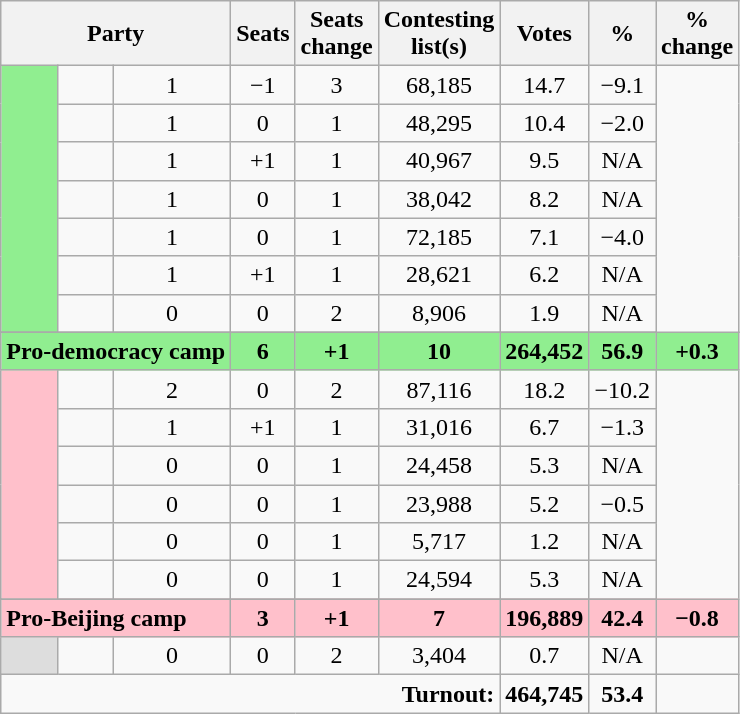<table class="wikitable">
<tr>
<th colspan="3" rowspan="1" align="center">Party</th>
<th align="center">Seats</th>
<th align="center">Seats<br>change</th>
<th align="center">Contesting<br>list(s)</th>
<th align="center">Votes</th>
<th align="center">%</th>
<th align="center">%<br>change</th>
</tr>
<tr>
<td bgcolor="LightGreen" rowspan="7"></td>
<td></td>
<td align="center">1</td>
<td align="center">−1</td>
<td align="center">3</td>
<td align="center">68,185</td>
<td align="center">14.7</td>
<td align="center">−9.1</td>
</tr>
<tr>
<td></td>
<td align="center">1</td>
<td align="center">0</td>
<td align="center">1</td>
<td align="center">48,295</td>
<td align="center">10.4</td>
<td align="center">−2.0</td>
</tr>
<tr>
<td></td>
<td align="center">1</td>
<td align="center">+1</td>
<td align="center">1</td>
<td align="center">40,967</td>
<td align="center">9.5</td>
<td align="center">N/A</td>
</tr>
<tr>
<td></td>
<td align="center">1</td>
<td align="center">0</td>
<td align="center">1</td>
<td align="center">38,042</td>
<td align="center">8.2</td>
<td align="center">N/A</td>
</tr>
<tr>
<td></td>
<td align="center">1</td>
<td align="center">0</td>
<td align="center">1</td>
<td align="center">72,185</td>
<td align="center">7.1</td>
<td align="center">−4.0</td>
</tr>
<tr>
<td></td>
<td align="center">1</td>
<td align="center">+1</td>
<td align="center">1</td>
<td align="center">28,621</td>
<td align="center">6.2</td>
<td align="center">N/A</td>
</tr>
<tr>
<td></td>
<td align="center">0</td>
<td align="center">0</td>
<td align="center">2</td>
<td align="center">8,906</td>
<td align="center">1.9</td>
<td align="center">N/A</td>
</tr>
<tr>
</tr>
<tr bgcolor="LightGreen">
<td colspan=3><strong>Pro-democracy camp</strong></td>
<td align="center"><strong>6</strong></td>
<td align="center"><strong>+1</strong></td>
<td align="center"><strong>10</strong></td>
<td align="center"><strong>264,452</strong></td>
<td align="center"><strong>56.9</strong></td>
<td align="center"><strong>+0.3</strong></td>
</tr>
<tr>
<td bgcolor="Pink" rowspan="6"></td>
<td></td>
<td align="center">2</td>
<td align="center">0</td>
<td align="center">2</td>
<td align="center">87,116</td>
<td align="center">18.2</td>
<td align="center">−10.2</td>
</tr>
<tr>
<td></td>
<td align="center">1</td>
<td align="center">+1</td>
<td align="center">1</td>
<td align="center">31,016</td>
<td align="center">6.7</td>
<td align="center">−1.3</td>
</tr>
<tr>
<td></td>
<td align="center">0</td>
<td align="center">0</td>
<td align="center">1</td>
<td align="center">24,458</td>
<td align="center">5.3</td>
<td align="center">N/A</td>
</tr>
<tr>
<td></td>
<td align="center">0</td>
<td align="center">0</td>
<td align="center">1</td>
<td align="center">23,988</td>
<td align="center">5.2</td>
<td align="center">−0.5</td>
</tr>
<tr>
<td></td>
<td align="center">0</td>
<td align="center">0</td>
<td align="center">1</td>
<td align="center">5,717</td>
<td align="center">1.2</td>
<td align="center">N/A</td>
</tr>
<tr>
<td></td>
<td align="center">0</td>
<td align="center">0</td>
<td align="center">1</td>
<td align="center">24,594</td>
<td align="center">5.3</td>
<td align="center">N/A</td>
</tr>
<tr>
</tr>
<tr bgcolor="Pink">
<td colspan=3><strong>Pro-Beijing camp</strong></td>
<td align="center"><strong>3</strong></td>
<td align="center"><strong>+1</strong></td>
<td align="center"><strong>7</strong></td>
<td align="center"><strong>196,889</strong></td>
<td align="center"><strong>42.4</strong></td>
<td align="center"><strong>−0.8</strong></td>
</tr>
<tr>
<td bgcolor="#DDDDDD"></td>
<td></td>
<td align="center">0</td>
<td align="center">0</td>
<td align="center">2</td>
<td align="center">3,404</td>
<td align="center">0.7</td>
<td align="center">N/A</td>
</tr>
<tr>
<td colspan="6" rowspan="1" align="right"><strong>Turnout:</strong></td>
<td align="center"><strong>464,745</strong></td>
<td align="center"><strong>53.4</strong></td>
<td align="center"></td>
</tr>
</table>
